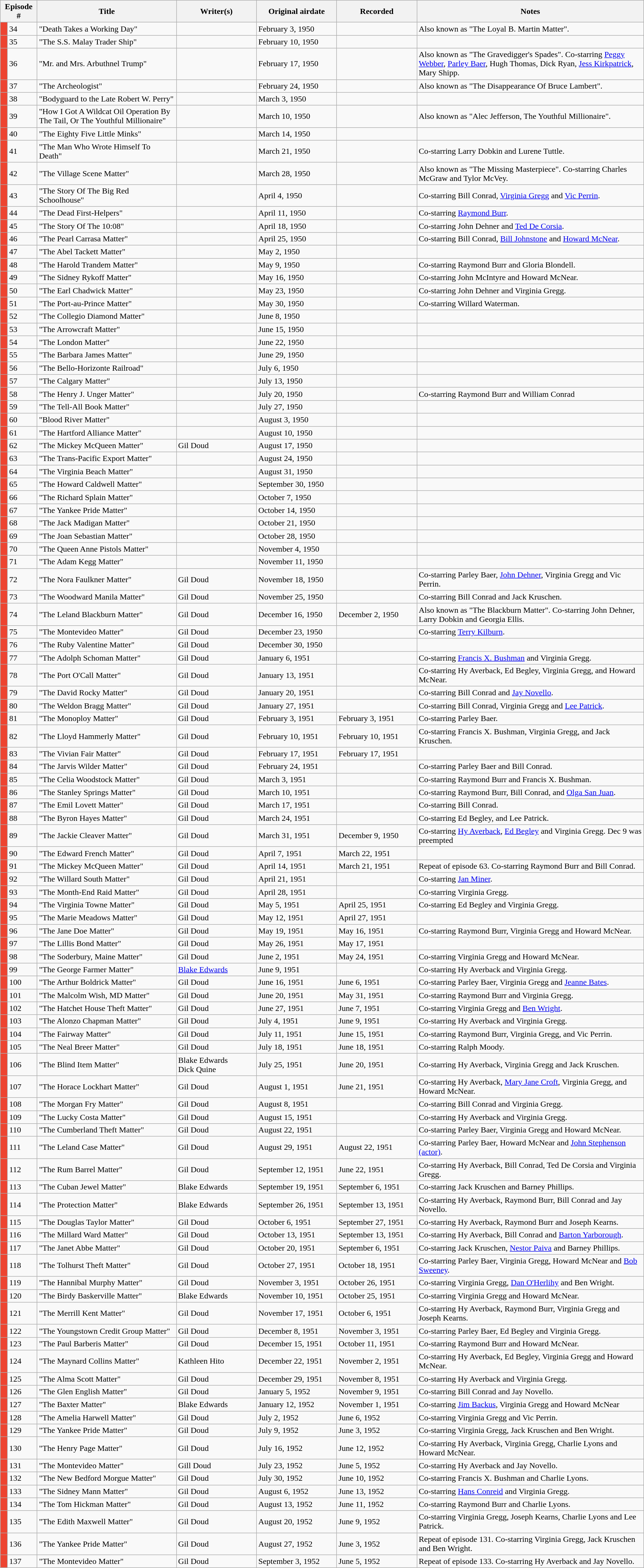<table class="wikitable" style="width:100%;">
<tr>
<th colspan=2 style="width:5em">Episode #</th>
<th>Title</th>
<th width="150">Writer(s)</th>
<th width="150">Original airdate</th>
<th width="150">Recorded</th>
<th>Notes</th>
</tr>
<tr>
<td style="background:#ED4431"></td>
<td>34</td>
<td>"Death Takes a Working Day"</td>
<td></td>
<td>February 3, 1950</td>
<td></td>
<td>Also known as "The Loyal B. Martin Matter".</td>
</tr>
<tr>
<td style="background:#ED4431"></td>
<td>35</td>
<td>"The S.S. Malay Trader Ship"</td>
<td></td>
<td>February 10, 1950</td>
<td></td>
<td></td>
</tr>
<tr>
<td style="background:#ED4431"></td>
<td>36</td>
<td>"Mr. and Mrs. Arbuthnel Trump"</td>
<td></td>
<td>February 17, 1950</td>
<td></td>
<td>Also known as "The Gravedigger's Spades". Co-starring <a href='#'>Peggy Webber</a>, <a href='#'>Parley Baer</a>, Hugh Thomas, Dick Ryan, <a href='#'>Jess Kirkpatrick</a>, Mary Shipp.</td>
</tr>
<tr>
<td style="background:#ED4431"></td>
<td>37</td>
<td>"The Archeologist"</td>
<td></td>
<td>February 24, 1950</td>
<td></td>
<td>Also known as "The Disappearance Of Bruce Lambert".</td>
</tr>
<tr>
<td style="background:#ED4431"></td>
<td>38</td>
<td>"Bodyguard to the Late Robert W. Perry"</td>
<td></td>
<td>March 3, 1950</td>
<td></td>
<td></td>
</tr>
<tr>
<td style="background:#ED4431"></td>
<td>39</td>
<td>"How I Got A Wildcat Oil Operation By The Tail, Or The Youthful Millionaire"</td>
<td></td>
<td>March 10, 1950</td>
<td></td>
<td>Also known as "Alec Jefferson, The Youthful Millionaire".</td>
</tr>
<tr>
<td style="background:#ED4431"></td>
<td>40</td>
<td>"The Eighty Five Little Minks"</td>
<td></td>
<td>March 14, 1950</td>
<td></td>
<td></td>
</tr>
<tr>
<td style="background:#ED4431"></td>
<td>41</td>
<td>"The Man Who Wrote Himself To Death"</td>
<td></td>
<td>March 21, 1950</td>
<td></td>
<td>Co-starring Larry Dobkin and Lurene Tuttle.</td>
</tr>
<tr>
<td style="background:#ED4431"></td>
<td>42</td>
<td>"The Village Scene Matter"</td>
<td></td>
<td>March 28, 1950</td>
<td></td>
<td>Also known as "The Missing Masterpiece". Co-starring Charles McGraw and Tylor McVey.</td>
</tr>
<tr>
<td style="background:#ED4431"></td>
<td>43</td>
<td>"The Story Of The Big Red Schoolhouse"</td>
<td></td>
<td>April 4, 1950</td>
<td></td>
<td>Co-starring Bill Conrad, <a href='#'>Virginia Gregg</a> and <a href='#'>Vic Perrin</a>.</td>
</tr>
<tr>
<td style="background:#ED4431"></td>
<td>44</td>
<td>"The Dead First-Helpers"</td>
<td></td>
<td>April 11, 1950</td>
<td></td>
<td>Co-starring <a href='#'>Raymond Burr</a>.</td>
</tr>
<tr>
<td style="background:#ED4431"></td>
<td>45</td>
<td>"The Story Of The 10:08"</td>
<td></td>
<td>April 18, 1950</td>
<td></td>
<td>Co-starring John Dehner and <a href='#'>Ted De Corsia</a>.</td>
</tr>
<tr>
<td style="background:#ED4431"></td>
<td>46</td>
<td>"The Pearl Carrasa Matter"</td>
<td></td>
<td>April 25, 1950</td>
<td></td>
<td>Co-starring Bill Conrad, <a href='#'>Bill Johnstone</a> and <a href='#'>Howard McNear</a>.</td>
</tr>
<tr>
<td style="background:#ED4431"></td>
<td>47</td>
<td>"The Abel Tackett Matter"</td>
<td></td>
<td>May 2, 1950</td>
<td></td>
<td></td>
</tr>
<tr>
<td style="background:#ED4431"></td>
<td>48</td>
<td>"The Harold Trandem Matter"</td>
<td></td>
<td>May 9, 1950</td>
<td></td>
<td>Co-starring Raymond Burr and Gloria Blondell.</td>
</tr>
<tr>
<td style="background:#ED4431"></td>
<td>49</td>
<td>"The Sidney Rykoff Matter"</td>
<td></td>
<td>May 16, 1950</td>
<td></td>
<td>Co-starring John McIntyre and Howard McNear.</td>
</tr>
<tr>
<td style="background:#ED4431"></td>
<td>50</td>
<td>"The Earl Chadwick Matter"</td>
<td></td>
<td>May 23, 1950</td>
<td></td>
<td>Co-starring John Dehner and Virginia Gregg.</td>
</tr>
<tr>
<td style="background:#ED4431"></td>
<td>51</td>
<td>"The Port-au-Prince Matter"</td>
<td></td>
<td>May 30, 1950</td>
<td></td>
<td>Co-starring Willard Waterman.</td>
</tr>
<tr>
<td style="background:#ED4431"></td>
<td>52</td>
<td>"The Collegio Diamond Matter"</td>
<td></td>
<td>June 8, 1950</td>
<td></td>
<td></td>
</tr>
<tr>
<td style="background:#ED4431"></td>
<td>53</td>
<td>"The Arrowcraft Matter"</td>
<td></td>
<td>June 15, 1950</td>
<td></td>
<td></td>
</tr>
<tr>
<td style="background:#ED4431"></td>
<td>54</td>
<td>"The London Matter"</td>
<td></td>
<td>June 22, 1950</td>
<td></td>
<td></td>
</tr>
<tr>
<td style="background:#ED4431"></td>
<td>55</td>
<td>"The Barbara James Matter"</td>
<td></td>
<td>June 29, 1950</td>
<td></td>
<td></td>
</tr>
<tr>
<td style="background:#ED4431"></td>
<td>56</td>
<td>"The Bello-Horizonte Railroad"</td>
<td></td>
<td>July 6, 1950</td>
<td></td>
<td></td>
</tr>
<tr>
<td style="background:#ED4431"></td>
<td>57</td>
<td>"The Calgary Matter"</td>
<td></td>
<td>July 13, 1950</td>
<td></td>
<td></td>
</tr>
<tr>
<td style="background:#ED4431"></td>
<td>58</td>
<td>"The Henry J. Unger Matter"</td>
<td></td>
<td>July 20, 1950</td>
<td></td>
<td>Co-starring Raymond Burr and William Conrad</td>
</tr>
<tr>
<td style="background:#ED4431"></td>
<td>59</td>
<td>"The Tell-All Book Matter"</td>
<td></td>
<td>July 27, 1950</td>
<td></td>
<td></td>
</tr>
<tr>
<td style="background:#ED4431"></td>
<td>60</td>
<td>"Blood River Matter"</td>
<td></td>
<td>August 3, 1950</td>
<td></td>
<td></td>
</tr>
<tr>
<td style="background:#ED4431"></td>
<td>61</td>
<td>"The Hartford Alliance Matter"</td>
<td></td>
<td>August 10, 1950</td>
<td></td>
<td></td>
</tr>
<tr>
<td style="background:#ED4431"></td>
<td>62</td>
<td>"The Mickey McQueen Matter"</td>
<td>Gil Doud</td>
<td>August 17, 1950</td>
<td></td>
<td></td>
</tr>
<tr>
<td style="background:#ED4431"></td>
<td>63</td>
<td>"The Trans-Pacific Export Matter"</td>
<td></td>
<td>August 24, 1950</td>
<td></td>
<td></td>
</tr>
<tr>
<td style="background:#ED4431"></td>
<td>64</td>
<td>"The Virginia Beach Matter"</td>
<td></td>
<td>August 31, 1950</td>
<td></td>
<td></td>
</tr>
<tr>
<td style="background:#ED4431"></td>
<td>65</td>
<td>"The Howard Caldwell Matter"</td>
<td></td>
<td>September 30, 1950</td>
<td></td>
<td></td>
</tr>
<tr>
<td style="background:#ED4431"></td>
<td>66</td>
<td>"The Richard Splain Matter"</td>
<td></td>
<td>October 7, 1950</td>
<td></td>
<td></td>
</tr>
<tr>
<td style="background:#ED4431"></td>
<td>67</td>
<td>"The Yankee Pride Matter"</td>
<td></td>
<td>October 14, 1950</td>
<td></td>
<td></td>
</tr>
<tr>
<td style="background:#ED4431"></td>
<td>68</td>
<td>"The Jack Madigan Matter"</td>
<td></td>
<td>October 21, 1950</td>
<td></td>
<td></td>
</tr>
<tr>
<td style="background:#ED4431"></td>
<td>69</td>
<td>"The Joan Sebastian Matter"</td>
<td></td>
<td>October 28, 1950</td>
<td></td>
<td></td>
</tr>
<tr>
<td style="background:#ED4431"></td>
<td>70</td>
<td>"The Queen Anne Pistols Matter"</td>
<td></td>
<td>November 4, 1950</td>
<td></td>
<td></td>
</tr>
<tr>
<td style="background:#ED4431"></td>
<td>71</td>
<td>"The Adam Kegg Matter"</td>
<td></td>
<td>November 11, 1950</td>
<td></td>
<td></td>
</tr>
<tr>
<td style="background:#ED4431"></td>
<td>72</td>
<td>"The Nora Faulkner Matter"</td>
<td>Gil Doud</td>
<td>November 18, 1950</td>
<td></td>
<td>Co-starring Parley Baer, <a href='#'>John Dehner</a>, Virginia Gregg and Vic Perrin.</td>
</tr>
<tr>
<td style="background:#ED4431"></td>
<td>73</td>
<td>"The Woodward Manila Matter"</td>
<td>Gil Doud</td>
<td>November 25, 1950</td>
<td></td>
<td>Co-starring Bill Conrad and Jack Kruschen.</td>
</tr>
<tr>
<td style="background:#ED4431"></td>
<td>74</td>
<td>"The Leland Blackburn Matter"</td>
<td>Gil Doud</td>
<td>December 16, 1950</td>
<td>December 2, 1950</td>
<td>Also known as "The Blackburn Matter". Co-starring John Dehner, Larry Dobkin and Georgia Ellis.</td>
</tr>
<tr>
<td style="background:#ED4431"></td>
<td>75</td>
<td>"The Montevideo Matter"</td>
<td>Gil Doud</td>
<td>December 23, 1950</td>
<td></td>
<td>Co-starring <a href='#'>Terry Kilburn</a>.</td>
</tr>
<tr>
<td style="background:#ED4431"></td>
<td>76</td>
<td>"The Ruby Valentine Matter"</td>
<td>Gil Doud</td>
<td>December 30, 1950</td>
<td></td>
<td></td>
</tr>
<tr>
<td style="background:#ED4431"></td>
<td>77</td>
<td>"The Adolph Schoman Matter"</td>
<td>Gil Doud</td>
<td>January 6, 1951</td>
<td></td>
<td>Co-starring <a href='#'>Francis X. Bushman</a> and Virginia Gregg.</td>
</tr>
<tr>
<td style="background:#ED4431"></td>
<td>78</td>
<td>"The Port O'Call Matter"</td>
<td>Gil Doud</td>
<td>January 13, 1951</td>
<td></td>
<td>Co-starring Hy Averback, Ed Begley, Virginia Gregg, and Howard McNear.</td>
</tr>
<tr>
<td style="background:#ED4431"></td>
<td>79</td>
<td>"The David Rocky Matter"</td>
<td>Gil Doud</td>
<td>January 20, 1951</td>
<td></td>
<td>Co-starring Bill Conrad and <a href='#'>Jay Novello</a>.</td>
</tr>
<tr>
<td style="background:#ED4431"></td>
<td>80</td>
<td>"The Weldon Bragg Matter"</td>
<td>Gil Doud</td>
<td>January 27, 1951</td>
<td></td>
<td>Co-starring Bill Conrad, Virginia Gregg and <a href='#'>Lee Patrick</a>.</td>
</tr>
<tr>
<td style="background:#ED4431"></td>
<td>81</td>
<td>"The Monoploy Matter"</td>
<td>Gil Doud</td>
<td>February 3, 1951</td>
<td>February 3, 1951</td>
<td>Co-starring Parley Baer.</td>
</tr>
<tr>
<td style="background:#ED4431"></td>
<td>82</td>
<td>"The Lloyd Hammerly Matter"</td>
<td>Gil Doud</td>
<td>February 10, 1951</td>
<td>February 10, 1951</td>
<td>Co-starring Francis X. Bushman, Virginia Gregg, and Jack Kruschen.</td>
</tr>
<tr>
<td style="background:#ED4431"></td>
<td>83</td>
<td>"The Vivian Fair Matter"</td>
<td>Gil Doud</td>
<td>February 17, 1951</td>
<td>February 17, 1951</td>
<td></td>
</tr>
<tr>
<td style="background:#ED4431"></td>
<td>84</td>
<td>"The Jarvis Wilder Matter"</td>
<td>Gil Doud</td>
<td>February 24, 1951</td>
<td></td>
<td>Co-starring Parley Baer and Bill Conrad.</td>
</tr>
<tr>
<td style="background:#ED4431"></td>
<td>85</td>
<td>"The Celia Woodstock Matter"</td>
<td>Gil Doud</td>
<td>March 3, 1951</td>
<td></td>
<td>Co-starring Raymond Burr and Francis X. Bushman.</td>
</tr>
<tr>
<td style="background:#ED4431"></td>
<td>86</td>
<td>"The Stanley Springs Matter"</td>
<td>Gil Doud</td>
<td>March 10, 1951</td>
<td></td>
<td>Co-starring Raymond Burr, Bill Conrad, and <a href='#'>Olga San Juan</a>.</td>
</tr>
<tr>
<td style="background:#ED4431"></td>
<td>87</td>
<td>"The Emil Lovett Matter"</td>
<td>Gil Doud</td>
<td>March 17, 1951</td>
<td></td>
<td>Co-starring Bill Conrad.</td>
</tr>
<tr>
<td style="background:#ED4431"></td>
<td>88</td>
<td>"The Byron Hayes Matter"</td>
<td>Gil Doud</td>
<td>March 24, 1951</td>
<td></td>
<td>Co-starring Ed Begley, and Lee Patrick.</td>
</tr>
<tr>
<td style="background:#ED4431"></td>
<td>89</td>
<td>"The Jackie Cleaver Matter"</td>
<td>Gil Doud</td>
<td>March 31, 1951</td>
<td>December 9, 1950</td>
<td>Co-starring <a href='#'>Hy Averback</a>, <a href='#'>Ed Begley</a> and  Virginia Gregg. Dec 9 was preempted</td>
</tr>
<tr>
<td style="background:#ED4431"></td>
<td>90</td>
<td>"The Edward French Matter"</td>
<td>Gil Doud</td>
<td>April 7, 1951</td>
<td>March 22, 1951</td>
<td></td>
</tr>
<tr>
<td style="background:#ED4431"></td>
<td>91</td>
<td>"The Mickey McQueen Matter"</td>
<td>Gil Doud</td>
<td>April 14, 1951</td>
<td>March 21, 1951</td>
<td>Repeat of episode 63. Co-starring Raymond Burr and Bill Conrad.</td>
</tr>
<tr>
<td style="background:#ED4431"></td>
<td>92</td>
<td>"The Willard South Matter"</td>
<td>Gil Doud</td>
<td>April 21, 1951</td>
<td></td>
<td>Co-starring <a href='#'>Jan Miner</a>.</td>
</tr>
<tr>
<td style="background:#ED4431"></td>
<td>93</td>
<td>"The Month-End Raid Matter"</td>
<td>Gil Doud</td>
<td>April 28, 1951</td>
<td></td>
<td>Co-starring Virginia Gregg.</td>
</tr>
<tr>
<td style="background:#ED4431"></td>
<td>94</td>
<td>"The Virginia Towne Matter"</td>
<td>Gil Doud</td>
<td>May 5, 1951</td>
<td>April 25, 1951</td>
<td>Co-starring Ed Begley and Virginia Gregg.</td>
</tr>
<tr>
<td style="background:#ED4431"></td>
<td>95</td>
<td>"The Marie Meadows Matter"</td>
<td>Gil Doud</td>
<td>May 12, 1951</td>
<td>April 27, 1951</td>
<td></td>
</tr>
<tr>
<td style="background:#ED4431"></td>
<td>96</td>
<td>"The Jane Doe Matter"</td>
<td>Gil Doud</td>
<td>May 19, 1951</td>
<td>May 16, 1951</td>
<td>Co-starring Raymond Burr, Virginia Gregg and Howard McNear.</td>
</tr>
<tr>
<td style="background:#ED4431"></td>
<td>97</td>
<td>"The Lillis Bond Matter"</td>
<td>Gil Doud</td>
<td>May 26, 1951</td>
<td>May 17, 1951</td>
<td></td>
</tr>
<tr>
<td style="background:#ED4431"></td>
<td>98</td>
<td>"The Soderbury, Maine Matter"</td>
<td>Gil Doud</td>
<td>June 2, 1951</td>
<td>May 24, 1951</td>
<td>Co-starring Virginia Gregg and Howard McNear.</td>
</tr>
<tr>
<td style="background:#ED4431"></td>
<td>99</td>
<td>"The George Farmer Matter"</td>
<td><a href='#'>Blake Edwards</a></td>
<td>June 9, 1951</td>
<td></td>
<td>Co-starring Hy Averback and Virginia Gregg.</td>
</tr>
<tr>
<td style="background:#ED4431"></td>
<td>100</td>
<td>"The Arthur Boldrick Matter"</td>
<td>Gil Doud</td>
<td>June 16, 1951</td>
<td>June 6, 1951</td>
<td>Co-starring Parley Baer, Virginia Gregg and <a href='#'>Jeanne Bates</a>.</td>
</tr>
<tr>
<td style="background:#ED4431"></td>
<td>101</td>
<td>"The Malcolm Wish, MD Matter"</td>
<td>Gil Doud</td>
<td>June 20, 1951</td>
<td>May 31, 1951</td>
<td>Co-starring Raymond Burr and Virginia Gregg.</td>
</tr>
<tr>
<td style="background:#ED4431"></td>
<td>102</td>
<td>"The Hatchet House Theft Matter"</td>
<td>Gil Doud</td>
<td>June 27, 1951</td>
<td>June 7, 1951</td>
<td>Co-starring Virginia Gregg and <a href='#'>Ben Wright</a>.</td>
</tr>
<tr>
<td style="background:#ED4431"></td>
<td>103</td>
<td>"The Alonzo Chapman Matter"</td>
<td>Gil Doud</td>
<td>July 4, 1951</td>
<td>June 9, 1951</td>
<td>Co-starring Hy Averback and Virginia Gregg.</td>
</tr>
<tr>
<td style="background:#ED4431"></td>
<td>104</td>
<td>"The Fairway Matter"</td>
<td>Gil Doud</td>
<td>July 11, 1951</td>
<td>June 15, 1951</td>
<td>Co-starring Raymond Burr, Virginia Gregg, and Vic Perrin.</td>
</tr>
<tr>
<td style="background:#ED4431"></td>
<td>105</td>
<td>"The Neal Breer Matter"</td>
<td>Gil Doud</td>
<td>July 18, 1951</td>
<td>June 18, 1951</td>
<td>Co-starring Ralph Moody.</td>
</tr>
<tr>
<td style="background:#ED4431"></td>
<td>106</td>
<td>"The Blind Item Matter"</td>
<td>Blake Edwards<br>Dick Quine</td>
<td>July 25, 1951</td>
<td>June 20, 1951</td>
<td>Co-starring Hy Averback, Virginia Gregg and Jack Kruschen.</td>
</tr>
<tr>
<td style="background:#ED4431"></td>
<td>107</td>
<td>"The Horace Lockhart Matter"</td>
<td>Gil Doud</td>
<td>August 1, 1951</td>
<td>June 21, 1951</td>
<td>Co-starring Hy Averback, <a href='#'>Mary Jane Croft</a>, Virginia Gregg, and Howard McNear.</td>
</tr>
<tr>
<td style="background:#ED4431"></td>
<td>108</td>
<td>"The Morgan Fry Matter"</td>
<td>Gil Doud</td>
<td>August 8, 1951</td>
<td></td>
<td>Co-starring Bill Conrad and Virginia Gregg.</td>
</tr>
<tr>
<td style="background:#ED4431"></td>
<td>109</td>
<td>"The Lucky Costa Matter"</td>
<td>Gil Doud</td>
<td>August 15, 1951</td>
<td></td>
<td>Co-starring Hy Averback and Virginia Gregg.</td>
</tr>
<tr>
<td style="background:#ED4431"></td>
<td>110</td>
<td>"The Cumberland Theft Matter"</td>
<td>Gil Doud</td>
<td>August 22, 1951</td>
<td></td>
<td>Co-starring Parley Baer, Virginia Gregg and Howard McNear.</td>
</tr>
<tr>
<td style="background:#ED4431"></td>
<td>111</td>
<td>"The Leland Case Matter"</td>
<td>Gil Doud</td>
<td>August 29, 1951</td>
<td>August 22, 1951</td>
<td>Co-starring Parley Baer, Howard McNear and <a href='#'>John Stephenson (actor)</a>.</td>
</tr>
<tr>
<td style="background:#ED4431"></td>
<td>112</td>
<td>"The Rum Barrel Matter"</td>
<td>Gil Doud</td>
<td>September 12, 1951</td>
<td>June 22, 1951</td>
<td>Co-starring Hy Averback, Bill Conrad, Ted De Corsia and Virginia Gregg.</td>
</tr>
<tr>
<td style="background:#ED4431"></td>
<td>113</td>
<td>"The Cuban Jewel Matter"</td>
<td>Blake Edwards</td>
<td>September 19, 1951</td>
<td>September 6, 1951</td>
<td>Co-starring Jack Kruschen and Barney Phillips.</td>
</tr>
<tr>
<td style="background:#ED4431"></td>
<td>114</td>
<td>"The Protection Matter"</td>
<td>Blake Edwards</td>
<td>September 26, 1951</td>
<td>September 13, 1951</td>
<td>Co-starring Hy Averback, Raymond Burr, Bill Conrad and Jay Novello.</td>
</tr>
<tr>
<td style="background:#ED4431"></td>
<td>115</td>
<td>"The Douglas Taylor Matter"</td>
<td>Gil Doud</td>
<td>October 6, 1951</td>
<td>September 27, 1951</td>
<td>Co-starring Hy Averback, Raymond Burr and Joseph Kearns.</td>
</tr>
<tr>
<td style="background:#ED4431"></td>
<td>116</td>
<td>"The Millard Ward Matter"</td>
<td>Gil Doud</td>
<td>October 13, 1951</td>
<td>September 13, 1951</td>
<td>Co-starring Hy Averback, Bill Conrad and <a href='#'>Barton Yarborough</a>.</td>
</tr>
<tr>
<td style="background:#ED4431"></td>
<td>117</td>
<td>"The Janet Abbe Matter"</td>
<td>Gil Doud</td>
<td>October 20, 1951</td>
<td>September 6, 1951</td>
<td>Co-starring Jack Kruschen, <a href='#'>Nestor Paiva</a> and Barney Phillips.</td>
</tr>
<tr>
<td style="background:#ED4431"></td>
<td>118</td>
<td>"The Tolhurst Theft Matter"</td>
<td>Gil Doud</td>
<td>October 27, 1951</td>
<td>October 18, 1951</td>
<td>Co-starring Parley Baer, Virginia Gregg, Howard McNear and <a href='#'>Bob Sweeney</a>.</td>
</tr>
<tr>
<td style="background:#ED4431"></td>
<td>119</td>
<td>"The Hannibal Murphy Matter"</td>
<td>Gil Doud</td>
<td>November 3, 1951</td>
<td>October 26, 1951</td>
<td>Co-starring Virginia Gregg, <a href='#'>Dan O'Herlihy</a> and Ben Wright.</td>
</tr>
<tr>
<td style="background:#ED4431"></td>
<td>120</td>
<td>"The Birdy Baskerville Matter"</td>
<td>Blake Edwards</td>
<td>November 10, 1951</td>
<td>October 25, 1951</td>
<td>Co-starring Virginia Gregg and Howard McNear.</td>
</tr>
<tr>
<td style="background:#ED4431"></td>
<td>121</td>
<td>"The Merrill Kent Matter"</td>
<td>Gil Doud</td>
<td>November 17, 1951</td>
<td>October 6, 1951</td>
<td>Co-starring Hy Averback, Raymond Burr, Virginia Gregg and Joseph Kearns.</td>
</tr>
<tr>
<td style="background:#ED4431"></td>
<td>122</td>
<td>"The Youngstown Credit Group Matter"</td>
<td>Gil Doud</td>
<td>December 8, 1951</td>
<td>November 3, 1951</td>
<td>Co-starring Parley Baer, Ed Begley and Virginia Gregg.</td>
</tr>
<tr>
<td style="background:#ED4431"></td>
<td>123</td>
<td>"The Paul Barberis Matter"</td>
<td>Gil Doud</td>
<td>December 15, 1951</td>
<td>October 11, 1951</td>
<td>Co-starring Raymond Burr and Howard McNear.</td>
</tr>
<tr>
<td style="background:#ED4431"></td>
<td>124</td>
<td>"The Maynard Collins Matter"</td>
<td>Kathleen Hito</td>
<td>December 22, 1951</td>
<td>November 2, 1951</td>
<td>Co-starring Hy Averback, Ed Begley, Virginia Gregg and Howard McNear.</td>
</tr>
<tr>
<td style="background:#ED4431"></td>
<td>125</td>
<td>"The Alma Scott Matter"</td>
<td>Gil Doud</td>
<td>December 29, 1951</td>
<td>November 8, 1951</td>
<td>Co-starring Hy Averback and Virginia Gregg.</td>
</tr>
<tr>
<td style="background:#ED4431"></td>
<td>126</td>
<td>"The Glen English Matter"</td>
<td>Gil Doud</td>
<td>January 5, 1952</td>
<td>November 9, 1951</td>
<td>Co-starring Bill Conrad and Jay Novello.</td>
</tr>
<tr>
<td style="background:#ED4431"></td>
<td>127</td>
<td>"The Baxter Matter"</td>
<td>Blake Edwards</td>
<td>January 12, 1952</td>
<td>November 1, 1951</td>
<td>Co-starring <a href='#'>Jim Backus</a>, Virginia Gregg and Howard McNear</td>
</tr>
<tr>
<td style="background:#ED4431"></td>
<td>128</td>
<td>"The Amelia Harwell Matter"</td>
<td>Gil Doud</td>
<td>July 2, 1952</td>
<td>June 6, 1952</td>
<td>Co-starring Virginia Gregg and Vic Perrin.</td>
</tr>
<tr>
<td style="background:#ED4431"></td>
<td>129</td>
<td>"The Yankee Pride Matter"</td>
<td>Gil Doud</td>
<td>July 9, 1952</td>
<td>June 3, 1952</td>
<td>Co-starring Virginia Gregg, Jack Kruschen and Ben Wright.</td>
</tr>
<tr>
<td style="background:#ED4431"></td>
<td>130</td>
<td>"The Henry Page Matter"</td>
<td>Gil Doud</td>
<td>July 16, 1952</td>
<td>June 12, 1952</td>
<td>Co-starring Hy Averback, Virginia Gregg, Charlie Lyons and Howard McNear.</td>
</tr>
<tr>
<td style="background:#ED4431"></td>
<td>131</td>
<td>"The Montevideo Matter"</td>
<td>Gill Doud</td>
<td>July 23, 1952</td>
<td>June 5, 1952</td>
<td>Co-starring Hy Averback and Jay Novello.</td>
</tr>
<tr>
<td style="background:#ED4431"></td>
<td>132</td>
<td>"The New Bedford Morgue Matter"</td>
<td>Gil Doud</td>
<td>July 30, 1952</td>
<td>June 10, 1952</td>
<td>Co-starring Francis X. Bushman and Charlie Lyons.</td>
</tr>
<tr>
<td style="background:#ED4431"></td>
<td>133</td>
<td>"The Sidney Mann Matter"</td>
<td>Gil Doud</td>
<td>August 6, 1952</td>
<td>June 13, 1952</td>
<td>Co-starring <a href='#'>Hans Conreid</a> and Virginia Gregg.</td>
</tr>
<tr>
<td style="background:#ED4431"></td>
<td>134</td>
<td>"The Tom Hickman Matter"</td>
<td>Gil Doud</td>
<td>August 13, 1952</td>
<td>June 11, 1952</td>
<td>Co-starring Raymond Burr and Charlie Lyons.</td>
</tr>
<tr>
<td style="background:#ED4431"></td>
<td>135</td>
<td>"The Edith Maxwell Matter"</td>
<td>Gil Doud</td>
<td>August 20, 1952</td>
<td>June 9, 1952</td>
<td>Co-starring Virginia Gregg, Joseph Kearns, Charlie Lyons and Lee Patrick.</td>
</tr>
<tr>
<td style="background:#ED4431"></td>
<td>136</td>
<td>"The Yankee Pride Matter"</td>
<td>Gil Doud</td>
<td>August 27, 1952</td>
<td>June 3, 1952</td>
<td>Repeat of episode 131. Co-starring Virginia Gregg, Jack Kruschen and Ben Wright.</td>
</tr>
<tr>
<td style="background:#ED4431"></td>
<td>137</td>
<td>"The Montevideo Matter"</td>
<td>Gil Doud</td>
<td>September 3, 1952</td>
<td>June 5, 1952</td>
<td>Repeat of episode 133. Co-starring Hy Averback and Jay Novello.</td>
</tr>
</table>
